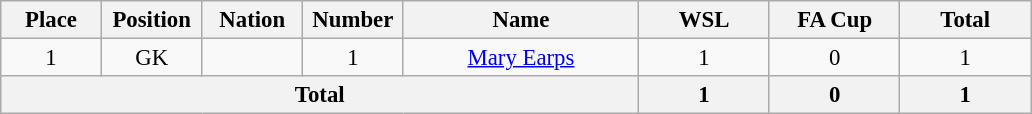<table class="wikitable" style="font-size: 95%; text-align: center;">
<tr>
<th width=60>Place</th>
<th width=60>Position</th>
<th width=60>Nation</th>
<th width=60>Number</th>
<th width=150>Name</th>
<th width=80>WSL</th>
<th width=80>FA Cup</th>
<th width=80>Total</th>
</tr>
<tr>
<td>1</td>
<td>GK</td>
<td></td>
<td>1</td>
<td><a href='#'>Mary Earps</a></td>
<td>1</td>
<td>0</td>
<td>1</td>
</tr>
<tr>
<th colspan=5>Total</th>
<th>1</th>
<th>0</th>
<th>1</th>
</tr>
</table>
